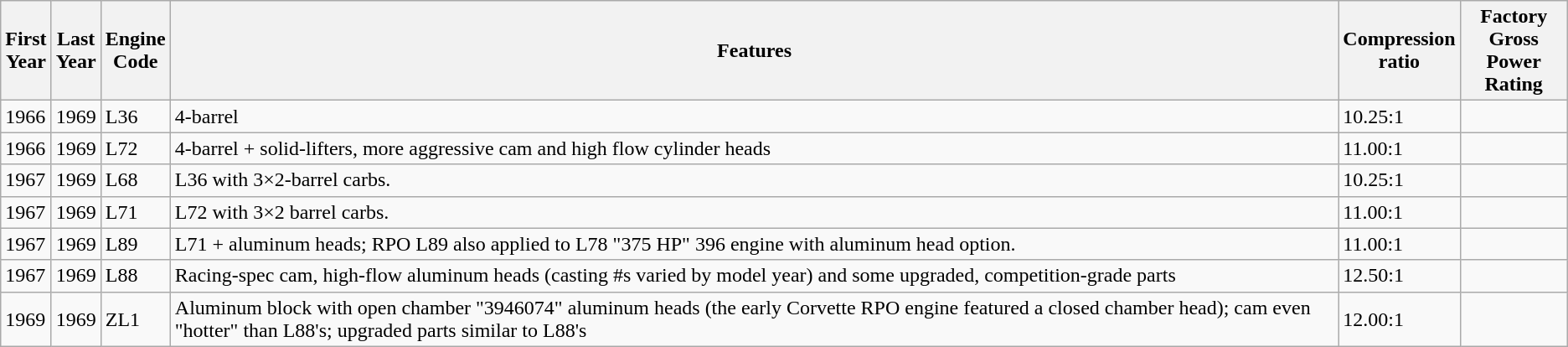<table class="wikitable">
<tr>
<th>First<br>Year</th>
<th>Last<br>Year</th>
<th>Engine<br>Code</th>
<th>Features</th>
<th>Compression<br>ratio</th>
<th>Factory<br>Gross Power<br>Rating</th>
</tr>
<tr>
<td>1966</td>
<td>1969</td>
<td>L36</td>
<td>4-barrel</td>
<td>10.25:1</td>
<td></td>
</tr>
<tr>
<td>1966</td>
<td>1969</td>
<td>L72</td>
<td>4-barrel + solid-lifters, more aggressive cam and high flow cylinder heads</td>
<td>11.00:1</td>
<td></td>
</tr>
<tr>
<td>1967</td>
<td>1969</td>
<td>L68</td>
<td>L36 with 3×2-barrel carbs.</td>
<td>10.25:1</td>
<td></td>
</tr>
<tr>
<td>1967</td>
<td>1969</td>
<td>L71</td>
<td>L72 with 3×2 barrel carbs.</td>
<td>11.00:1</td>
<td></td>
</tr>
<tr>
<td>1967</td>
<td>1969</td>
<td>L89</td>
<td>L71 + aluminum  heads; RPO L89 also applied to L78 "375 HP" 396 engine with aluminum head option.</td>
<td>11.00:1</td>
<td></td>
</tr>
<tr>
<td>1967</td>
<td>1969</td>
<td>L88</td>
<td>Racing-spec cam, high-flow aluminum heads (casting #s varied by model year) and some upgraded, competition-grade parts</td>
<td>12.50:1</td>
<td></td>
</tr>
<tr>
<td>1969</td>
<td>1969</td>
<td>ZL1</td>
<td>Aluminum block with open chamber "3946074" aluminum heads (the early Corvette RPO engine featured a closed chamber head); cam even "hotter" than L88's; upgraded parts similar to L88's</td>
<td>12.00:1</td>
<td></td>
</tr>
</table>
